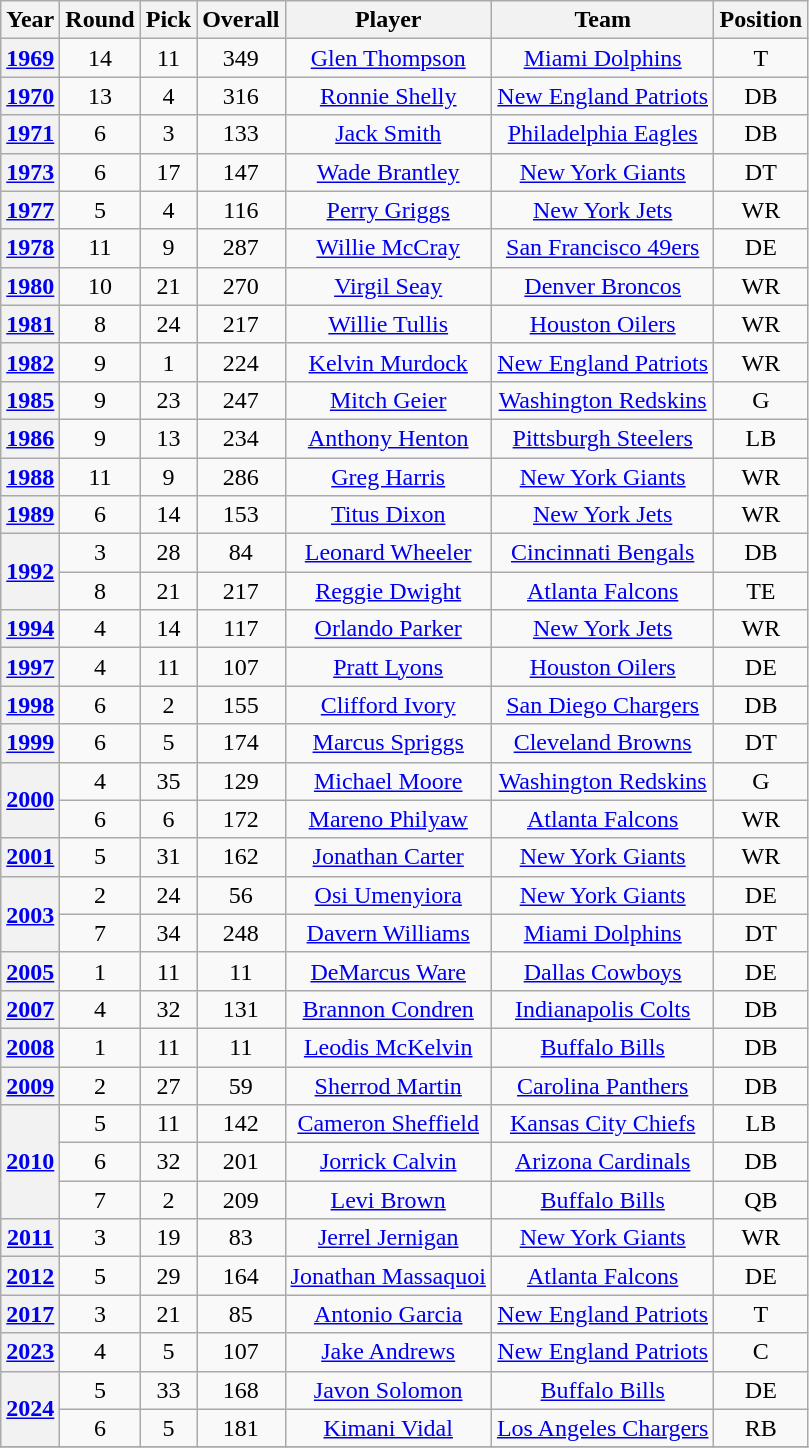<table class="wikitable sortable" style="text-align: center;">
<tr>
<th>Year</th>
<th>Round</th>
<th>Pick</th>
<th>Overall</th>
<th>Player</th>
<th>Team</th>
<th>Position</th>
</tr>
<tr>
<th><a href='#'>1969</a></th>
<td>14</td>
<td>11</td>
<td>349</td>
<td><a href='#'>Glen Thompson</a></td>
<td><a href='#'>Miami Dolphins</a></td>
<td>T</td>
</tr>
<tr>
<th><a href='#'>1970</a></th>
<td>13</td>
<td>4</td>
<td>316</td>
<td><a href='#'>Ronnie Shelly</a></td>
<td><a href='#'>New England Patriots</a></td>
<td>DB</td>
</tr>
<tr>
<th><a href='#'>1971</a></th>
<td>6</td>
<td>3</td>
<td>133</td>
<td><a href='#'>Jack Smith</a></td>
<td><a href='#'>Philadelphia Eagles</a></td>
<td>DB</td>
</tr>
<tr>
<th><a href='#'>1973</a></th>
<td>6</td>
<td>17</td>
<td>147</td>
<td><a href='#'>Wade Brantley</a></td>
<td><a href='#'>New York Giants</a></td>
<td>DT</td>
</tr>
<tr>
<th><a href='#'>1977</a></th>
<td>5</td>
<td>4</td>
<td>116</td>
<td><a href='#'>Perry Griggs</a></td>
<td><a href='#'>New York Jets</a></td>
<td>WR</td>
</tr>
<tr>
<th><a href='#'>1978</a></th>
<td>11</td>
<td>9</td>
<td>287</td>
<td><a href='#'>Willie McCray</a></td>
<td><a href='#'>San Francisco 49ers</a></td>
<td>DE</td>
</tr>
<tr>
<th><a href='#'>1980</a></th>
<td>10</td>
<td>21</td>
<td>270</td>
<td><a href='#'>Virgil Seay</a></td>
<td><a href='#'>Denver Broncos</a></td>
<td>WR</td>
</tr>
<tr>
<th><a href='#'>1981</a></th>
<td>8</td>
<td>24</td>
<td>217</td>
<td><a href='#'>Willie Tullis</a></td>
<td><a href='#'>Houston Oilers</a></td>
<td>WR</td>
</tr>
<tr>
<th><a href='#'>1982</a></th>
<td>9</td>
<td>1</td>
<td>224</td>
<td><a href='#'>Kelvin Murdock</a></td>
<td><a href='#'>New England Patriots</a></td>
<td>WR</td>
</tr>
<tr>
<th><a href='#'>1985</a></th>
<td>9</td>
<td>23</td>
<td>247</td>
<td><a href='#'>Mitch Geier</a></td>
<td><a href='#'>Washington Redskins</a></td>
<td>G</td>
</tr>
<tr>
<th><a href='#'>1986</a></th>
<td>9</td>
<td>13</td>
<td>234</td>
<td><a href='#'>Anthony Henton</a></td>
<td><a href='#'>Pittsburgh Steelers</a></td>
<td>LB</td>
</tr>
<tr>
<th><a href='#'>1988</a></th>
<td>11</td>
<td>9</td>
<td>286</td>
<td><a href='#'>Greg Harris</a></td>
<td><a href='#'>New York Giants</a></td>
<td>WR</td>
</tr>
<tr>
<th><a href='#'>1989</a></th>
<td>6</td>
<td>14</td>
<td>153</td>
<td><a href='#'>Titus Dixon</a></td>
<td><a href='#'>New York Jets</a></td>
<td>WR</td>
</tr>
<tr>
<th rowspan="2"><a href='#'>1992</a></th>
<td>3</td>
<td>28</td>
<td>84</td>
<td><a href='#'>Leonard Wheeler</a></td>
<td><a href='#'>Cincinnati Bengals</a></td>
<td>DB</td>
</tr>
<tr>
<td>8</td>
<td>21</td>
<td>217</td>
<td><a href='#'>Reggie Dwight</a></td>
<td><a href='#'>Atlanta Falcons</a></td>
<td>TE</td>
</tr>
<tr>
<th><a href='#'>1994</a></th>
<td>4</td>
<td>14</td>
<td>117</td>
<td><a href='#'>Orlando Parker</a></td>
<td><a href='#'>New York Jets</a></td>
<td>WR</td>
</tr>
<tr>
<th><a href='#'>1997</a></th>
<td>4</td>
<td>11</td>
<td>107</td>
<td><a href='#'>Pratt Lyons</a></td>
<td><a href='#'>Houston Oilers</a></td>
<td>DE</td>
</tr>
<tr>
<th><a href='#'>1998</a></th>
<td>6</td>
<td>2</td>
<td>155</td>
<td><a href='#'>Clifford Ivory</a></td>
<td><a href='#'>San Diego Chargers</a></td>
<td>DB</td>
</tr>
<tr>
<th><a href='#'>1999</a></th>
<td>6</td>
<td>5</td>
<td>174</td>
<td><a href='#'>Marcus Spriggs</a></td>
<td><a href='#'>Cleveland Browns</a></td>
<td>DT</td>
</tr>
<tr>
<th rowspan="2"><a href='#'>2000</a></th>
<td>4</td>
<td>35</td>
<td>129</td>
<td><a href='#'>Michael Moore</a></td>
<td><a href='#'>Washington Redskins</a></td>
<td>G</td>
</tr>
<tr>
<td>6</td>
<td>6</td>
<td>172</td>
<td><a href='#'>Mareno Philyaw</a></td>
<td><a href='#'>Atlanta Falcons</a></td>
<td>WR</td>
</tr>
<tr>
<th><a href='#'>2001</a></th>
<td>5</td>
<td>31</td>
<td>162</td>
<td><a href='#'>Jonathan Carter</a></td>
<td><a href='#'>New York Giants</a></td>
<td>WR</td>
</tr>
<tr>
<th rowspan="2"><a href='#'>2003</a></th>
<td>2</td>
<td>24</td>
<td>56</td>
<td><a href='#'>Osi Umenyiora</a></td>
<td><a href='#'>New York Giants</a></td>
<td>DE</td>
</tr>
<tr>
<td>7</td>
<td>34</td>
<td>248</td>
<td><a href='#'>Davern Williams</a></td>
<td><a href='#'>Miami Dolphins</a></td>
<td>DT</td>
</tr>
<tr>
<th><a href='#'>2005</a></th>
<td>1</td>
<td>11</td>
<td>11</td>
<td><a href='#'>DeMarcus Ware</a></td>
<td><a href='#'>Dallas Cowboys</a></td>
<td>DE</td>
</tr>
<tr>
<th><a href='#'>2007</a></th>
<td>4</td>
<td>32</td>
<td>131</td>
<td><a href='#'>Brannon Condren</a></td>
<td><a href='#'>Indianapolis Colts</a></td>
<td>DB</td>
</tr>
<tr>
<th><a href='#'>2008</a></th>
<td>1</td>
<td>11</td>
<td>11</td>
<td><a href='#'>Leodis McKelvin</a></td>
<td><a href='#'>Buffalo Bills</a></td>
<td>DB</td>
</tr>
<tr>
<th><a href='#'>2009</a></th>
<td>2</td>
<td>27</td>
<td>59</td>
<td><a href='#'>Sherrod Martin</a></td>
<td><a href='#'>Carolina Panthers</a></td>
<td>DB</td>
</tr>
<tr>
<th rowspan="3"><a href='#'>2010</a></th>
<td>5</td>
<td>11</td>
<td>142</td>
<td><a href='#'>Cameron Sheffield</a></td>
<td><a href='#'>Kansas City Chiefs</a></td>
<td>LB</td>
</tr>
<tr>
<td>6</td>
<td>32</td>
<td>201</td>
<td><a href='#'>Jorrick Calvin</a></td>
<td><a href='#'>Arizona Cardinals</a></td>
<td>DB</td>
</tr>
<tr>
<td>7</td>
<td>2</td>
<td>209</td>
<td><a href='#'>Levi Brown</a></td>
<td><a href='#'>Buffalo Bills</a></td>
<td>QB</td>
</tr>
<tr>
<th><a href='#'>2011</a></th>
<td>3</td>
<td>19</td>
<td>83</td>
<td><a href='#'>Jerrel Jernigan</a></td>
<td><a href='#'>New York Giants</a></td>
<td>WR</td>
</tr>
<tr>
<th><a href='#'>2012</a></th>
<td>5</td>
<td>29</td>
<td>164</td>
<td><a href='#'>Jonathan Massaquoi</a></td>
<td><a href='#'>Atlanta Falcons</a></td>
<td>DE</td>
</tr>
<tr>
<th><a href='#'>2017</a></th>
<td>3</td>
<td>21</td>
<td>85</td>
<td><a href='#'>Antonio Garcia</a></td>
<td><a href='#'>New England Patriots</a></td>
<td>T</td>
</tr>
<tr>
<th><a href='#'>2023</a></th>
<td>4</td>
<td>5</td>
<td>107</td>
<td><a href='#'>Jake Andrews</a></td>
<td><a href='#'>New England Patriots</a></td>
<td>C</td>
</tr>
<tr>
<th rowspan="2"><a href='#'>2024</a></th>
<td>5</td>
<td>33</td>
<td>168</td>
<td><a href='#'>Javon Solomon</a></td>
<td><a href='#'>Buffalo Bills</a></td>
<td>DE</td>
</tr>
<tr>
<td>6</td>
<td>5</td>
<td>181</td>
<td><a href='#'>Kimani Vidal</a></td>
<td><a href='#'>Los Angeles Chargers</a></td>
<td>RB</td>
</tr>
<tr>
</tr>
</table>
